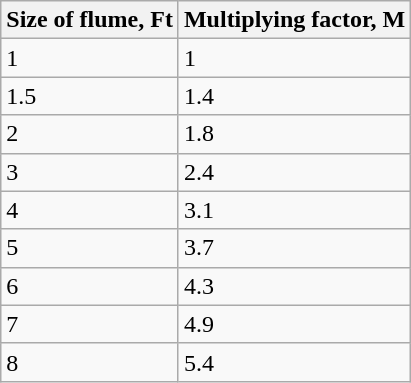<table class="wikitable">
<tr>
<th>Size of flume, Ft</th>
<th>Multiplying factor, M</th>
</tr>
<tr>
<td>1</td>
<td>1</td>
</tr>
<tr>
<td>1.5</td>
<td>1.4</td>
</tr>
<tr>
<td>2</td>
<td>1.8</td>
</tr>
<tr>
<td>3</td>
<td>2.4</td>
</tr>
<tr>
<td>4</td>
<td>3.1</td>
</tr>
<tr>
<td>5</td>
<td>3.7</td>
</tr>
<tr>
<td>6</td>
<td>4.3</td>
</tr>
<tr>
<td>7</td>
<td>4.9</td>
</tr>
<tr>
<td>8</td>
<td>5.4</td>
</tr>
</table>
